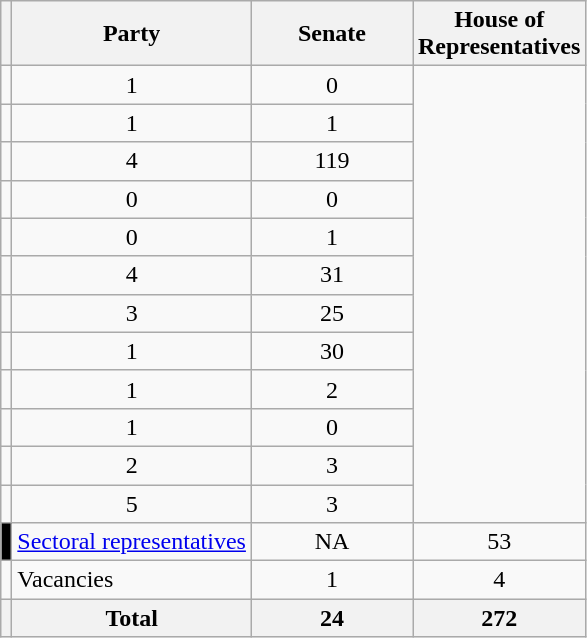<table class="sortable wikitable" style="text-align:center;">
<tr>
<th></th>
<th>Party</th>
<th width=100px>Senate</th>
<th width=100px>House of<br>Representatives</th>
</tr>
<tr>
<td></td>
<td>1</td>
<td>0</td>
</tr>
<tr>
<td></td>
<td>1</td>
<td>1</td>
</tr>
<tr>
<td></td>
<td>4</td>
<td>119</td>
</tr>
<tr>
<td></td>
<td>0</td>
<td>0</td>
</tr>
<tr>
<td></td>
<td>0</td>
<td>1</td>
</tr>
<tr>
<td></td>
<td>4</td>
<td>31</td>
</tr>
<tr>
<td></td>
<td>3</td>
<td>25</td>
</tr>
<tr>
<td></td>
<td>1</td>
<td>30</td>
</tr>
<tr>
<td></td>
<td>1</td>
<td>2</td>
</tr>
<tr>
<td></td>
<td>1</td>
<td>0</td>
</tr>
<tr>
<td></td>
<td>2</td>
<td>3</td>
</tr>
<tr>
<td></td>
<td>5</td>
<td>3</td>
</tr>
<tr>
<td bgcolor=black></td>
<td align=left><a href='#'>Sectoral representatives</a></td>
<td>NA</td>
<td>53</td>
</tr>
<tr>
<td></td>
<td align=left>Vacancies</td>
<td>1</td>
<td>4</td>
</tr>
<tr class=sortbottom>
<th></th>
<th>Total</th>
<th>24</th>
<th>272</th>
</tr>
</table>
